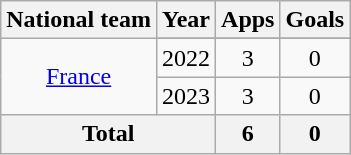<table class="wikitable" style="text-align:center">
<tr>
<th>National team</th>
<th>Year</th>
<th>Apps</th>
<th>Goals</th>
</tr>
<tr>
<td rowspan="3"><a href='#'>France</a></td>
</tr>
<tr>
<td>2022</td>
<td>3</td>
<td>0</td>
</tr>
<tr>
<td>2023</td>
<td>3</td>
<td>0</td>
</tr>
<tr>
<th colspan="2">Total</th>
<th>6</th>
<th>0</th>
</tr>
</table>
